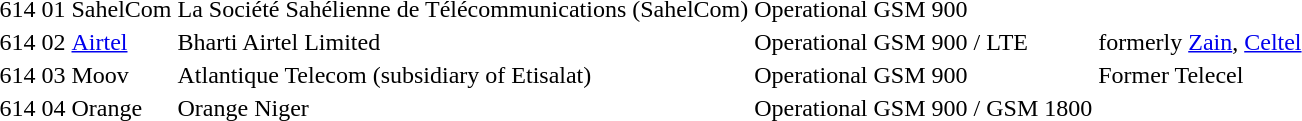<table>
<tr>
<td>614</td>
<td>01</td>
<td>SahelCom</td>
<td>La Société Sahélienne de Télécommunications (SahelCom)</td>
<td>Operational</td>
<td>GSM 900</td>
<td></td>
</tr>
<tr>
<td>614</td>
<td>02</td>
<td><a href='#'>Airtel</a></td>
<td>Bharti Airtel Limited</td>
<td>Operational</td>
<td>GSM 900 / LTE</td>
<td>formerly <a href='#'>Zain</a>, <a href='#'>Celtel</a></td>
</tr>
<tr>
<td>614</td>
<td>03</td>
<td>Moov</td>
<td>Atlantique Telecom (subsidiary of Etisalat)</td>
<td>Operational</td>
<td>GSM 900</td>
<td>Former Telecel</td>
</tr>
<tr>
<td>614</td>
<td>04</td>
<td>Orange</td>
<td>Orange Niger</td>
<td>Operational</td>
<td>GSM 900 / GSM 1800</td>
<td></td>
</tr>
</table>
